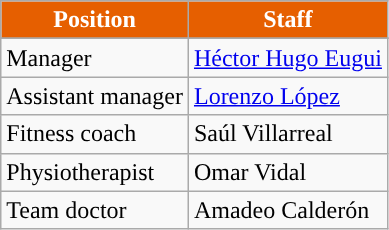<table class="wikitable">
<tr>
<th style=background-color:#E65F00;color:white>Position</th>
<th style=background-color:#E65F00;color:white>Staff</th>
</tr>
<tr>
</tr>
<tr>
<td>Manager</td>
<td> <a href='#'>Héctor Hugo Eugui</a></td>
</tr>
<tr>
<td>Assistant manager</td>
<td> <a href='#'>Lorenzo López</a></td>
</tr>
<tr>
<td>Fitness coach</td>
<td> Saúl Villarreal</td>
</tr>
<tr>
<td>Physiotherapist</td>
<td> Omar Vidal</td>
</tr>
<tr>
<td>Team doctor</td>
<td>  Amadeo Calderón</td>
</tr>
</table>
